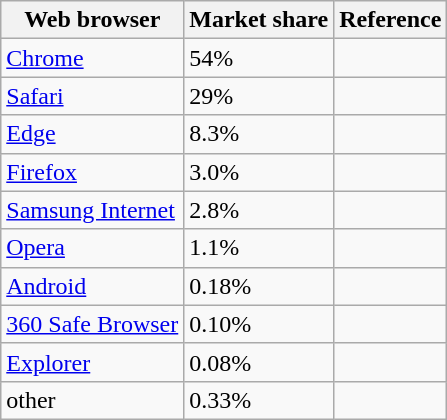<table class="wikitable sortable">
<tr>
<th>Web browser</th>
<th>Market share</th>
<th>Reference</th>
</tr>
<tr>
<td><a href='#'>Chrome</a></td>
<td>54%</td>
<td></td>
</tr>
<tr>
<td><a href='#'>Safari</a></td>
<td>29%</td>
<td></td>
</tr>
<tr>
<td><a href='#'>Edge</a></td>
<td>8.3%</td>
<td></td>
</tr>
<tr>
<td><a href='#'>Firefox</a></td>
<td>3.0%</td>
<td></td>
</tr>
<tr>
<td><a href='#'>Samsung Internet</a></td>
<td>2.8%</td>
<td></td>
</tr>
<tr>
<td><a href='#'>Opera</a></td>
<td>1.1%</td>
<td></td>
</tr>
<tr>
<td><a href='#'>Android</a></td>
<td>0.18%</td>
<td></td>
</tr>
<tr>
<td><a href='#'>360 Safe Browser</a></td>
<td>0.10%</td>
<td></td>
</tr>
<tr>
<td><a href='#'>Explorer</a></td>
<td>0.08%</td>
<td></td>
</tr>
<tr>
<td>other</td>
<td>0.33%</td>
<td></td>
</tr>
</table>
